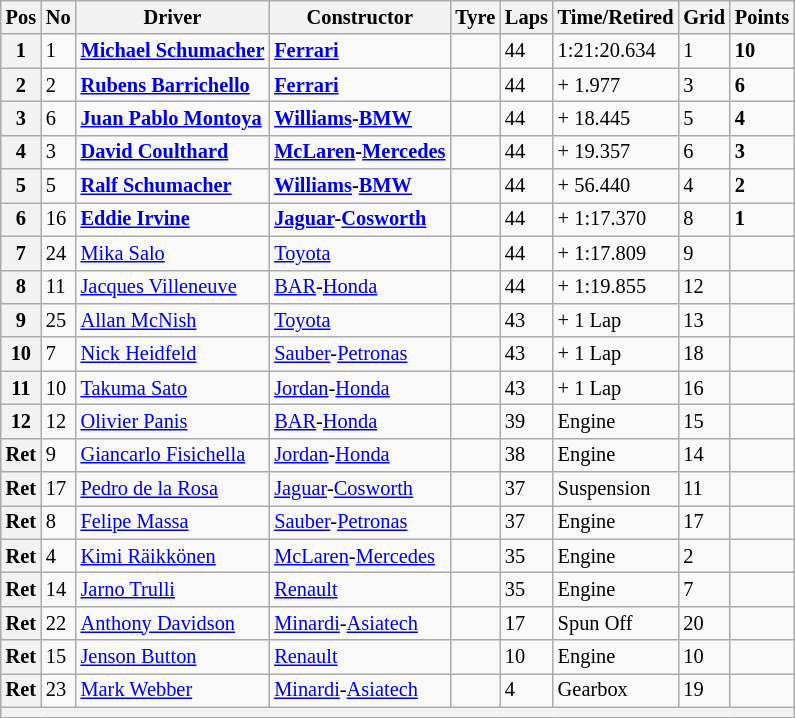<table class="wikitable" style="font-size: 85%;">
<tr>
<th>Pos</th>
<th>No</th>
<th>Driver</th>
<th>Constructor</th>
<th>Tyre</th>
<th>Laps</th>
<th>Time/Retired</th>
<th>Grid</th>
<th>Points</th>
</tr>
<tr>
<th>1</th>
<td>1</td>
<td> <strong><a href='#'>Michael Schumacher</a></strong></td>
<td><strong><a href='#'>Ferrari</a></strong></td>
<td></td>
<td>44</td>
<td>1:21:20.634</td>
<td>1</td>
<td><strong>10</strong></td>
</tr>
<tr>
<th>2</th>
<td>2</td>
<td> <strong><a href='#'>Rubens Barrichello</a></strong></td>
<td><strong><a href='#'>Ferrari</a></strong></td>
<td></td>
<td>44</td>
<td>+ 1.977</td>
<td>3</td>
<td><strong>6</strong></td>
</tr>
<tr>
<th>3</th>
<td>6</td>
<td> <strong><a href='#'>Juan Pablo Montoya</a></strong></td>
<td><strong><a href='#'>Williams</a>-<a href='#'>BMW</a></strong></td>
<td></td>
<td>44</td>
<td>+ 18.445</td>
<td>5</td>
<td><strong>4</strong></td>
</tr>
<tr>
<th>4</th>
<td>3</td>
<td> <strong><a href='#'>David Coulthard</a></strong></td>
<td><strong><a href='#'>McLaren</a>-<a href='#'>Mercedes</a></strong></td>
<td></td>
<td>44</td>
<td>+ 19.357</td>
<td>6</td>
<td><strong>3</strong></td>
</tr>
<tr>
<th>5</th>
<td>5</td>
<td> <strong><a href='#'>Ralf Schumacher</a></strong></td>
<td><strong><a href='#'>Williams</a>-<a href='#'>BMW</a></strong></td>
<td></td>
<td>44</td>
<td>+ 56.440</td>
<td>4</td>
<td><strong>2</strong></td>
</tr>
<tr>
<th>6</th>
<td>16</td>
<td> <strong><a href='#'>Eddie Irvine</a></strong></td>
<td><strong><a href='#'>Jaguar</a>-<a href='#'>Cosworth</a></strong></td>
<td></td>
<td>44</td>
<td>+ 1:17.370</td>
<td>8</td>
<td><strong>1</strong></td>
</tr>
<tr>
<th>7</th>
<td>24</td>
<td> <a href='#'>Mika Salo</a></td>
<td><a href='#'>Toyota</a></td>
<td></td>
<td>44</td>
<td>+ 1:17.809</td>
<td>9</td>
<td> </td>
</tr>
<tr>
<th>8</th>
<td>11</td>
<td> <a href='#'>Jacques Villeneuve</a></td>
<td><a href='#'>BAR</a>-<a href='#'>Honda</a></td>
<td></td>
<td>44</td>
<td>+ 1:19.855</td>
<td>12</td>
<td> </td>
</tr>
<tr>
<th>9</th>
<td>25</td>
<td> <a href='#'>Allan McNish</a></td>
<td><a href='#'>Toyota</a></td>
<td></td>
<td>43</td>
<td>+ 1 Lap</td>
<td>13</td>
<td> </td>
</tr>
<tr>
<th>10</th>
<td>7</td>
<td> <a href='#'>Nick Heidfeld</a></td>
<td><a href='#'>Sauber</a>-<a href='#'>Petronas</a></td>
<td></td>
<td>43</td>
<td>+ 1 Lap</td>
<td>18</td>
<td> </td>
</tr>
<tr>
<th>11</th>
<td>10</td>
<td> <a href='#'>Takuma Sato</a></td>
<td><a href='#'>Jordan</a>-<a href='#'>Honda</a></td>
<td></td>
<td>43</td>
<td>+ 1 Lap</td>
<td>16</td>
<td> </td>
</tr>
<tr>
<th>12</th>
<td>12</td>
<td> <a href='#'>Olivier Panis</a></td>
<td><a href='#'>BAR</a>-<a href='#'>Honda</a></td>
<td></td>
<td>39</td>
<td>Engine</td>
<td>15</td>
<td> </td>
</tr>
<tr>
<th>Ret</th>
<td>9</td>
<td> <a href='#'>Giancarlo Fisichella</a></td>
<td><a href='#'>Jordan</a>-<a href='#'>Honda</a></td>
<td></td>
<td>38</td>
<td>Engine</td>
<td>14</td>
<td> </td>
</tr>
<tr>
<th>Ret</th>
<td>17</td>
<td> <a href='#'>Pedro de la Rosa</a></td>
<td><a href='#'>Jaguar</a>-<a href='#'>Cosworth</a></td>
<td></td>
<td>37</td>
<td>Suspension</td>
<td>11</td>
<td> </td>
</tr>
<tr>
<th>Ret</th>
<td>8</td>
<td> <a href='#'>Felipe Massa</a></td>
<td><a href='#'>Sauber</a>-<a href='#'>Petronas</a></td>
<td></td>
<td>37</td>
<td>Engine</td>
<td>17</td>
<td> </td>
</tr>
<tr>
<th>Ret</th>
<td>4</td>
<td> <a href='#'>Kimi Räikkönen</a></td>
<td><a href='#'>McLaren</a>-<a href='#'>Mercedes</a></td>
<td></td>
<td>35</td>
<td>Engine</td>
<td>2</td>
<td> </td>
</tr>
<tr>
<th>Ret</th>
<td>14</td>
<td> <a href='#'>Jarno Trulli</a></td>
<td><a href='#'>Renault</a></td>
<td></td>
<td>35</td>
<td>Engine</td>
<td>7</td>
<td> </td>
</tr>
<tr>
<th>Ret</th>
<td>22</td>
<td> <a href='#'>Anthony Davidson</a></td>
<td><a href='#'>Minardi</a>-<a href='#'>Asiatech</a></td>
<td></td>
<td>17</td>
<td>Spun Off</td>
<td>20</td>
<td> </td>
</tr>
<tr>
<th>Ret</th>
<td>15</td>
<td> <a href='#'>Jenson Button</a></td>
<td><a href='#'>Renault</a></td>
<td></td>
<td>10</td>
<td>Engine</td>
<td>10</td>
<td> </td>
</tr>
<tr>
<th>Ret</th>
<td>23</td>
<td> <a href='#'>Mark Webber</a></td>
<td><a href='#'>Minardi</a>-<a href='#'>Asiatech</a></td>
<td></td>
<td>4</td>
<td>Gearbox</td>
<td>19</td>
<td> </td>
</tr>
<tr>
<th colspan="9"></th>
</tr>
</table>
